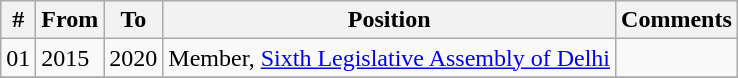<table class="wikitable  sortable">
<tr>
<th>#</th>
<th>From</th>
<th>To</th>
<th>Position</th>
<th>Comments</th>
</tr>
<tr>
<td>01</td>
<td>2015</td>
<td>2020</td>
<td>Member, <a href='#'>Sixth Legislative Assembly of Delhi</a></td>
<td></td>
</tr>
<tr>
</tr>
</table>
